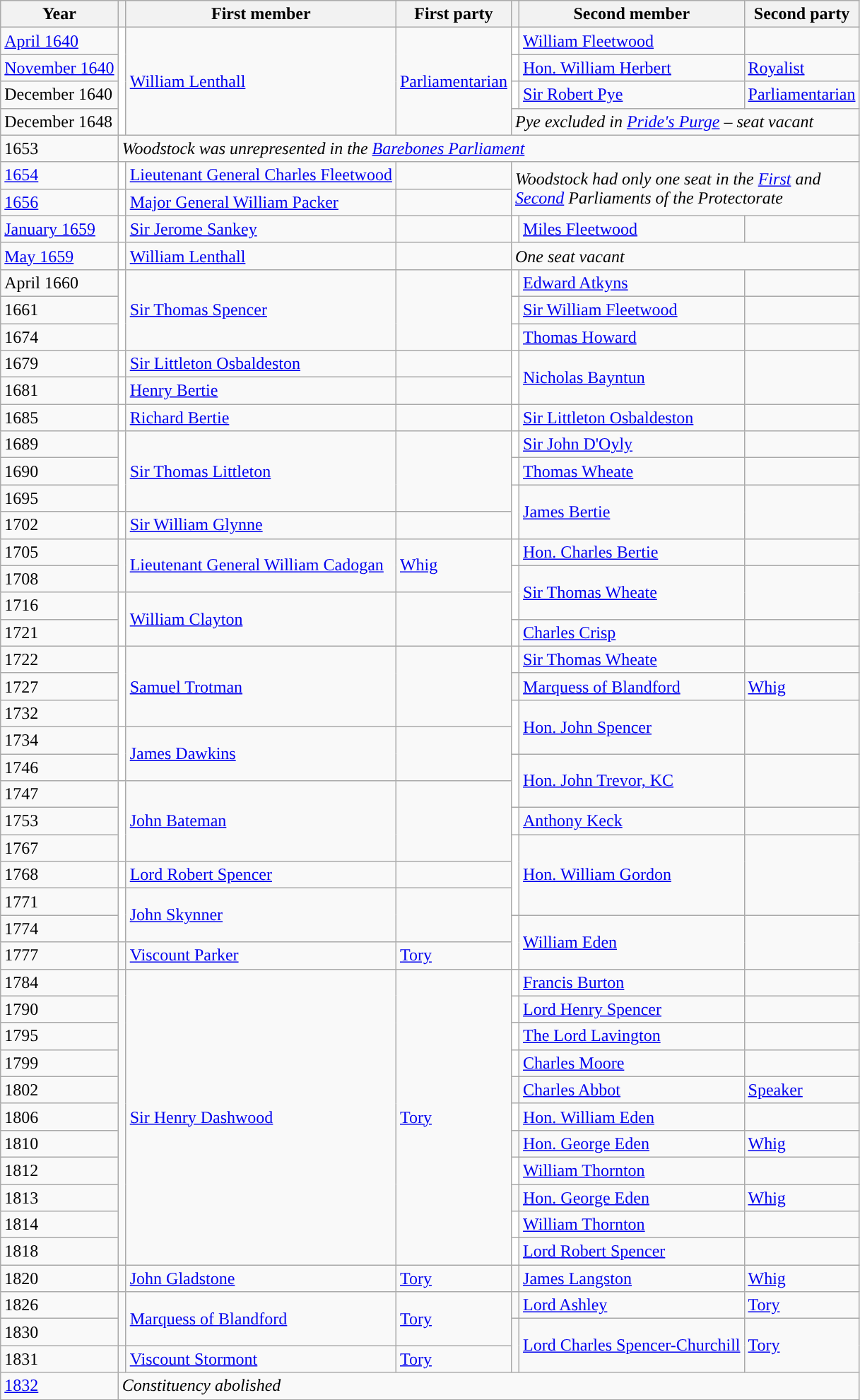<table class="wikitable">
<tr>
<th>Year</th>
<th></th>
<th>First member</th>
<th>First party</th>
<th></th>
<th>Second member</th>
<th>Second party<br></th>
</tr>
<tr>
<td><a href='#'>April 1640</a></td>
<td rowspan="4" style="color:inherit;background-color: white"></td>
<td rowspan="4"><a href='#'>William Lenthall</a></td>
<td rowspan="4"><a href='#'>Parliamentarian</a></td>
<td style="color:inherit;background-color: white"></td>
<td><a href='#'>William Fleetwood</a></td>
<td></td>
</tr>
<tr>
<td><a href='#'>November 1640</a></td>
<td style="color:inherit;background-color: white"></td>
<td><a href='#'>Hon. William Herbert</a></td>
<td><a href='#'>Royalist</a></td>
</tr>
<tr>
<td>December 1640</td>
<td style="color:inherit;background-color: white"></td>
<td><a href='#'>Sir Robert Pye</a></td>
<td><a href='#'>Parliamentarian</a></td>
</tr>
<tr>
<td>December 1648</td>
<td colspan="3"><em>Pye excluded in <a href='#'>Pride's Purge</a> – seat vacant</em></td>
</tr>
<tr>
<td>1653</td>
<td colspan="6"><em>Woodstock was unrepresented in the <a href='#'>Barebones Parliament</a></em></td>
</tr>
<tr>
<td><a href='#'>1654</a></td>
<td style="color:inherit;background-color: white"></td>
<td><a href='#'>Lieutenant General Charles Fleetwood</a></td>
<td></td>
<td rowspan="2" colspan="3"><em>Woodstock had only one seat in the <a href='#'>First</a>  and <br><a href='#'>Second</a> Parliaments of the Protectorate</em></td>
</tr>
<tr>
<td><a href='#'>1656</a></td>
<td style="color:inherit;background-color: white"></td>
<td><a href='#'>Major General William Packer</a></td>
<td></td>
</tr>
<tr>
<td><a href='#'>January 1659</a></td>
<td style="color:inherit;background-color: white"></td>
<td><a href='#'>Sir Jerome Sankey</a></td>
<td></td>
<td style="color:inherit;background-color: white"></td>
<td><a href='#'>Miles Fleetwood</a></td>
<td></td>
</tr>
<tr>
<td><a href='#'>May 1659</a></td>
<td style="color:inherit;background-color: white"></td>
<td><a href='#'>William Lenthall</a></td>
<td></td>
<td colspan="3"><em>One seat vacant</em></td>
</tr>
<tr>
<td>April 1660</td>
<td rowspan="3" style="color:inherit;background-color: white"></td>
<td rowspan="3"><a href='#'>Sir Thomas Spencer</a></td>
<td rowspan="3"></td>
<td style="color:inherit;background-color: white"></td>
<td><a href='#'>Edward Atkyns</a></td>
<td></td>
</tr>
<tr>
<td>1661</td>
<td style="color:inherit;background-color: white"></td>
<td><a href='#'>Sir William Fleetwood</a></td>
<td></td>
</tr>
<tr>
<td>1674</td>
<td style="color:inherit;background-color: white"></td>
<td><a href='#'>Thomas Howard</a></td>
<td></td>
</tr>
<tr>
<td>1679</td>
<td style="color:inherit;background-color: white"></td>
<td><a href='#'>Sir Littleton Osbaldeston</a></td>
<td></td>
<td rowspan="2" style="color:inherit;background-color: white"></td>
<td rowspan="2"><a href='#'>Nicholas Bayntun</a></td>
<td rowspan="2"></td>
</tr>
<tr>
<td>1681</td>
<td style="color:inherit;background-color: white"></td>
<td><a href='#'>Henry Bertie</a></td>
<td></td>
</tr>
<tr>
<td>1685</td>
<td style="color:inherit;background-color: white"></td>
<td><a href='#'>Richard Bertie</a></td>
<td></td>
<td style="color:inherit;background-color: white"></td>
<td><a href='#'>Sir Littleton Osbaldeston</a></td>
<td></td>
</tr>
<tr>
<td>1689</td>
<td rowspan="3" style="color:inherit;background-color: white"></td>
<td rowspan="3"><a href='#'>Sir Thomas Littleton</a></td>
<td rowspan="3"></td>
<td style="color:inherit;background-color: white"></td>
<td><a href='#'>Sir John D'Oyly</a></td>
<td></td>
</tr>
<tr>
<td>1690</td>
<td style="color:inherit;background-color: white"></td>
<td><a href='#'>Thomas Wheate</a></td>
<td></td>
</tr>
<tr>
<td>1695</td>
<td rowspan="2" style="color:inherit;background-color: white"></td>
<td rowspan="2"><a href='#'>James Bertie</a></td>
<td rowspan="2"></td>
</tr>
<tr>
<td>1702</td>
<td style="color:inherit;background-color: white"></td>
<td><a href='#'>Sir William Glynne</a></td>
<td></td>
</tr>
<tr>
<td>1705</td>
<td rowspan="2" style="color:inherit;background-color: "></td>
<td rowspan="2"><a href='#'>Lieutenant General William Cadogan</a></td>
<td rowspan="2"><a href='#'>Whig</a></td>
<td style="color:inherit;background-color: white"></td>
<td><a href='#'>Hon. Charles Bertie</a></td>
<td></td>
</tr>
<tr>
<td>1708</td>
<td rowspan="2" style="color:inherit;background-color: white"></td>
<td rowspan="2"><a href='#'>Sir Thomas Wheate</a></td>
<td rowspan="2"></td>
</tr>
<tr>
<td>1716</td>
<td rowspan="2" style="color:inherit;background-color: white"></td>
<td rowspan="2"><a href='#'>William Clayton</a></td>
<td rowspan="2"></td>
</tr>
<tr>
<td>1721</td>
<td style="color:inherit;background-color: white"></td>
<td><a href='#'>Charles Crisp</a></td>
<td></td>
</tr>
<tr>
<td>1722</td>
<td rowspan="3" style="color:inherit;background-color: white"></td>
<td rowspan="3"><a href='#'>Samuel Trotman</a></td>
<td rowspan="3"></td>
<td style="color:inherit;background-color: white"></td>
<td><a href='#'>Sir Thomas Wheate</a></td>
<td></td>
</tr>
<tr>
<td>1727</td>
<td style="color:inherit;background-color: "></td>
<td><a href='#'>Marquess of Blandford</a></td>
<td><a href='#'>Whig</a></td>
</tr>
<tr>
<td>1732</td>
<td rowspan="2" style="color:inherit;background-color: white"></td>
<td rowspan="2"><a href='#'>Hon. John Spencer</a></td>
<td rowspan="2"></td>
</tr>
<tr>
<td>1734</td>
<td rowspan="2" style="color:inherit;background-color: white"></td>
<td rowspan="2"><a href='#'>James Dawkins</a></td>
<td rowspan="2"></td>
</tr>
<tr>
<td>1746</td>
<td rowspan="2" style="color:inherit;background-color: white"></td>
<td rowspan="2"><a href='#'>Hon. John Trevor, KC</a></td>
<td rowspan="2"></td>
</tr>
<tr>
<td>1747</td>
<td rowspan="3" style="color:inherit;background-color: white"></td>
<td rowspan="3"><a href='#'>John Bateman</a></td>
<td rowspan="3"></td>
</tr>
<tr>
<td>1753</td>
<td style="color:inherit;background-color: white"></td>
<td><a href='#'>Anthony Keck</a></td>
<td></td>
</tr>
<tr>
<td>1767</td>
<td rowspan="3" style="color:inherit;background-color: white"></td>
<td rowspan="3"><a href='#'>Hon. William Gordon</a></td>
<td rowspan="3"></td>
</tr>
<tr>
<td>1768</td>
<td style="color:inherit;background-color: white"></td>
<td><a href='#'>Lord Robert Spencer</a></td>
<td></td>
</tr>
<tr>
<td>1771</td>
<td rowspan="2" style="color:inherit;background-color: white"></td>
<td rowspan="2"><a href='#'>John Skynner</a></td>
<td rowspan="2"></td>
</tr>
<tr>
<td>1774</td>
<td rowspan="2"  style="color:inherit;background-color: white"></td>
<td rowspan="2"><a href='#'>William Eden</a></td>
<td rowspan="2"></td>
</tr>
<tr>
<td>1777</td>
<td style="color:inherit;background-color: "></td>
<td><a href='#'>Viscount Parker</a></td>
<td><a href='#'>Tory</a></td>
</tr>
<tr>
<td>1784</td>
<td rowspan="11" style="color:inherit;background-color: "></td>
<td rowspan="11"><a href='#'>Sir Henry Dashwood</a></td>
<td rowspan="11"><a href='#'>Tory</a></td>
<td style="color:inherit;background-color: white"></td>
<td><a href='#'>Francis Burton</a></td>
<td></td>
</tr>
<tr>
<td>1790</td>
<td style="color:inherit;background-color: white"></td>
<td><a href='#'>Lord Henry Spencer</a></td>
<td></td>
</tr>
<tr>
<td>1795</td>
<td style="color:inherit;background-color: white"></td>
<td><a href='#'>The Lord Lavington</a></td>
<td></td>
</tr>
<tr>
<td>1799</td>
<td style="color:inherit;background-color: white"></td>
<td><a href='#'>Charles Moore</a></td>
<td></td>
</tr>
<tr>
<td>1802</td>
<td style="color:inherit;background-color: "></td>
<td><a href='#'>Charles Abbot</a></td>
<td><a href='#'>Speaker</a></td>
</tr>
<tr>
<td>1806</td>
<td style="color:inherit;background-color: white"></td>
<td><a href='#'>Hon. William Eden</a></td>
<td></td>
</tr>
<tr>
<td>1810</td>
<td style="color:inherit;background-color: "></td>
<td><a href='#'>Hon. George Eden</a></td>
<td><a href='#'>Whig</a></td>
</tr>
<tr>
<td>1812</td>
<td style="color:inherit;background-color: white"></td>
<td><a href='#'>William Thornton</a></td>
<td></td>
</tr>
<tr>
<td>1813</td>
<td style="color:inherit;background-color: "></td>
<td><a href='#'>Hon. George Eden</a></td>
<td><a href='#'>Whig</a></td>
</tr>
<tr>
<td>1814</td>
<td style="color:inherit;background-color: white"></td>
<td><a href='#'>William Thornton</a></td>
<td></td>
</tr>
<tr>
<td>1818</td>
<td style="color:inherit;background-color: white"></td>
<td><a href='#'>Lord Robert Spencer</a></td>
<td></td>
</tr>
<tr>
<td>1820</td>
<td style="color:inherit;background-color: "></td>
<td><a href='#'>John Gladstone</a></td>
<td><a href='#'>Tory</a></td>
<td style="color:inherit;background-color: "></td>
<td><a href='#'>James Langston</a></td>
<td><a href='#'>Whig</a></td>
</tr>
<tr>
<td>1826</td>
<td rowspan="2" style="color:inherit;background-color: "></td>
<td rowspan="2"><a href='#'>Marquess of Blandford</a></td>
<td rowspan="2"><a href='#'>Tory</a></td>
<td style="color:inherit;background-color: "></td>
<td><a href='#'>Lord Ashley</a></td>
<td><a href='#'>Tory</a></td>
</tr>
<tr>
<td>1830</td>
<td rowspan="2" style="color:inherit;background-color: "></td>
<td rowspan="2"><a href='#'>Lord Charles Spencer-Churchill</a></td>
<td rowspan="2"><a href='#'>Tory</a></td>
</tr>
<tr>
<td>1831</td>
<td style="color:inherit;background-color: "></td>
<td><a href='#'>Viscount Stormont</a></td>
<td><a href='#'>Tory</a></td>
</tr>
<tr>
<td><a href='#'>1832</a></td>
<td colspan="6"><em>Constituency abolished</em></td>
</tr>
</table>
